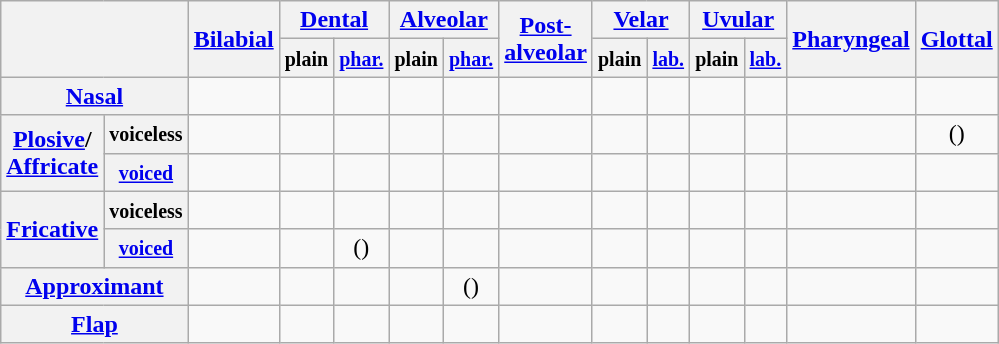<table class="wikitable" style="text-align:center">
<tr>
<th colspan="2" rowspan="2"></th>
<th rowspan="2"><a href='#'>Bilabial</a></th>
<th colspan="2"><a href='#'>Dental</a></th>
<th colspan="2"><a href='#'>Alveolar</a></th>
<th rowspan="2"><a href='#'>Post-<br>alveolar</a></th>
<th colspan="2"><a href='#'>Velar</a></th>
<th colspan="2"><a href='#'>Uvular</a></th>
<th rowspan="2"><a href='#'>Pharyngeal</a></th>
<th rowspan="2"><a href='#'>Glottal</a></th>
</tr>
<tr>
<th><small>plain</small></th>
<th><a href='#'><small>phar.</small></a></th>
<th><small>plain</small></th>
<th><a href='#'><small>phar.</small></a></th>
<th><small>plain</small></th>
<th><a href='#'><small>lab.</small></a></th>
<th><small>plain</small></th>
<th><a href='#'><small>lab.</small></a></th>
</tr>
<tr>
<th colspan="2"><a href='#'>Nasal</a></th>
<td></td>
<td></td>
<td></td>
<td></td>
<td></td>
<td></td>
<td></td>
<td></td>
<td></td>
<td></td>
<td></td>
<td></td>
</tr>
<tr>
<th rowspan="2"><a href='#'>Plosive</a>/<br><a href='#'>Affricate</a></th>
<th><small>voiceless</small></th>
<td></td>
<td></td>
<td></td>
<td></td>
<td></td>
<td></td>
<td></td>
<td></td>
<td></td>
<td></td>
<td></td>
<td>()</td>
</tr>
<tr>
<th><a href='#'><small>voiced</small></a></th>
<td></td>
<td></td>
<td></td>
<td></td>
<td></td>
<td></td>
<td></td>
<td></td>
<td></td>
<td></td>
<td></td>
<td></td>
</tr>
<tr>
<th rowspan="2"><a href='#'>Fricative</a></th>
<th><small>voiceless</small></th>
<td></td>
<td></td>
<td></td>
<td></td>
<td></td>
<td></td>
<td></td>
<td></td>
<td></td>
<td></td>
<td></td>
<td></td>
</tr>
<tr>
<th><a href='#'><small>voiced</small></a></th>
<td></td>
<td></td>
<td>()</td>
<td></td>
<td></td>
<td></td>
<td></td>
<td></td>
<td></td>
<td></td>
<td></td>
<td></td>
</tr>
<tr>
<th colspan="2"><a href='#'>Approximant</a></th>
<td></td>
<td></td>
<td></td>
<td></td>
<td>()</td>
<td></td>
<td></td>
<td></td>
<td></td>
<td></td>
<td></td>
<td></td>
</tr>
<tr>
<th colspan="2"><a href='#'>Flap</a></th>
<td></td>
<td></td>
<td></td>
<td></td>
<td></td>
<td></td>
<td></td>
<td></td>
<td></td>
<td></td>
<td></td>
<td></td>
</tr>
</table>
